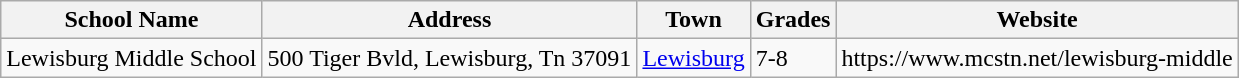<table class="wikitable">
<tr>
<th>School Name</th>
<th>Address</th>
<th>Town</th>
<th>Grades</th>
<th>Website</th>
</tr>
<tr>
<td>Lewisburg Middle School</td>
<td>500 Tiger Bvld, Lewisburg, Tn 37091</td>
<td><a href='#'>Lewisburg</a></td>
<td>7-8</td>
<td>https://www.mcstn.net/lewisburg-middle</td>
</tr>
</table>
